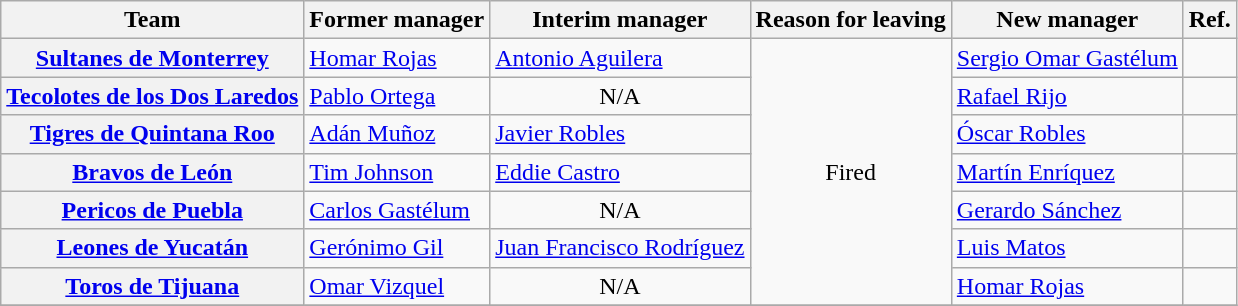<table class="wikitable plainrowheaders" style="text-align:center;">
<tr>
<th scope="col">Team</th>
<th scope="col">Former manager</th>
<th scope="col">Interim manager</th>
<th scope="col">Reason for leaving</th>
<th scope="col">New manager</th>
<th scope="col">Ref.</th>
</tr>
<tr>
<th scope="row"><a href='#'>Sultanes de Monterrey</a></th>
<td align=left> <a href='#'>Homar Rojas</a></td>
<td align=left> <a href='#'>Antonio Aguilera</a></td>
<td rowspan=7 style="text-align:center;">Fired</td>
<td align=left> <a href='#'>Sergio Omar Gastélum</a></td>
<td></td>
</tr>
<tr>
<th scope="row"><a href='#'>Tecolotes de los Dos Laredos</a></th>
<td align=left> <a href='#'>Pablo Ortega</a></td>
<td>N/A</td>
<td align=left> <a href='#'>Rafael Rijo</a></td>
<td></td>
</tr>
<tr>
<th scope="row"><a href='#'>Tigres de Quintana Roo</a></th>
<td align=left> <a href='#'>Adán Muñoz</a></td>
<td align=left> <a href='#'>Javier Robles</a></td>
<td align=left> <a href='#'>Óscar Robles</a></td>
<td></td>
</tr>
<tr>
<th scope="row"><a href='#'>Bravos de León</a></th>
<td align=left> <a href='#'>Tim Johnson</a></td>
<td align=left> <a href='#'>Eddie Castro</a></td>
<td align=left> <a href='#'>Martín Enríquez</a></td>
<td></td>
</tr>
<tr>
<th scope="row"><a href='#'>Pericos de Puebla</a></th>
<td align=left> <a href='#'>Carlos Gastélum</a></td>
<td>N/A</td>
<td align=left> <a href='#'>Gerardo Sánchez</a></td>
<td></td>
</tr>
<tr>
<th scope="row"><a href='#'>Leones de Yucatán</a></th>
<td align=left> <a href='#'>Gerónimo Gil</a></td>
<td align=left> <a href='#'>Juan Francisco Rodríguez</a></td>
<td align=left> <a href='#'>Luis Matos</a></td>
<td></td>
</tr>
<tr>
<th scope="row"><a href='#'>Toros de Tijuana</a></th>
<td align=left> <a href='#'>Omar Vizquel</a></td>
<td>N/A</td>
<td align=left> <a href='#'>Homar Rojas</a></td>
<td></td>
</tr>
<tr>
</tr>
</table>
